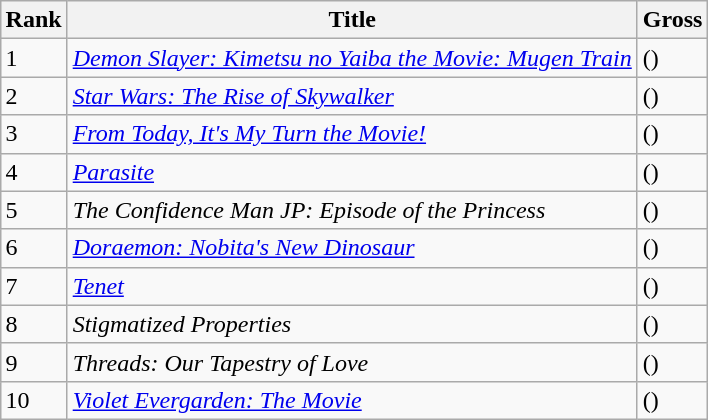<table class="wikitable sortable" style="margin:auto; margin:auto;">
<tr>
<th>Rank</th>
<th>Title</th>
<th>Gross</th>
</tr>
<tr>
<td>1</td>
<td> <em><a href='#'>Demon Slayer: Kimetsu no Yaiba the Movie: Mugen Train</a></em></td>
<td> ()</td>
</tr>
<tr>
<td>2</td>
<td><em><a href='#'>Star Wars: The Rise of Skywalker</a></em></td>
<td> ()</td>
</tr>
<tr>
<td>3</td>
<td> <em><a href='#'>From Today, It's My Turn the Movie!</a></em></td>
<td> ()</td>
</tr>
<tr>
<td>4</td>
<td><em><a href='#'>Parasite</a></em></td>
<td> ()</td>
</tr>
<tr>
<td>5</td>
<td> <em>The Confidence Man JP: Episode of the Princess</em></td>
<td> ()</td>
</tr>
<tr>
<td>6</td>
<td> <em><a href='#'>Doraemon: Nobita's New Dinosaur</a></em></td>
<td> ()</td>
</tr>
<tr>
<td>7</td>
<td><em><a href='#'>Tenet</a></em></td>
<td> ()</td>
</tr>
<tr>
<td>8</td>
<td> <em>Stigmatized Properties</em></td>
<td> ()</td>
</tr>
<tr>
<td>9</td>
<td> <em>Threads: Our Tapestry of Love</em></td>
<td> ()</td>
</tr>
<tr>
<td>10</td>
<td> <em><a href='#'>Violet Evergarden: The Movie</a></em></td>
<td> ()</td>
</tr>
</table>
